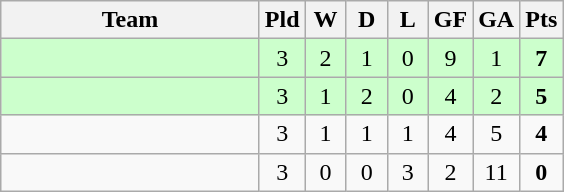<table class="wikitable" style="text-align: center;">
<tr>
<th width="165">Team</th>
<th width="20">Pld</th>
<th width="20">W</th>
<th width="20">D</th>
<th width="20">L</th>
<th width="20">GF</th>
<th width="20">GA</th>
<th width="20">Pts</th>
</tr>
<tr style="background-color:#ccffcc;">
<td style="text-align:left"></td>
<td>3</td>
<td>2</td>
<td>1</td>
<td>0</td>
<td>9</td>
<td>1</td>
<td><strong>7</strong></td>
</tr>
<tr style="background-color:#ccffcc;">
<td style="text-align:left"></td>
<td>3</td>
<td>1</td>
<td>2</td>
<td>0</td>
<td>4</td>
<td>2</td>
<td><strong>5</strong></td>
</tr>
<tr>
<td style="text-align:left"></td>
<td>3</td>
<td>1</td>
<td>1</td>
<td>1</td>
<td>4</td>
<td>5</td>
<td><strong>4</strong></td>
</tr>
<tr>
<td style="text-align:left"></td>
<td>3</td>
<td>0</td>
<td>0</td>
<td>3</td>
<td>2</td>
<td>11</td>
<td><strong>0</strong></td>
</tr>
</table>
